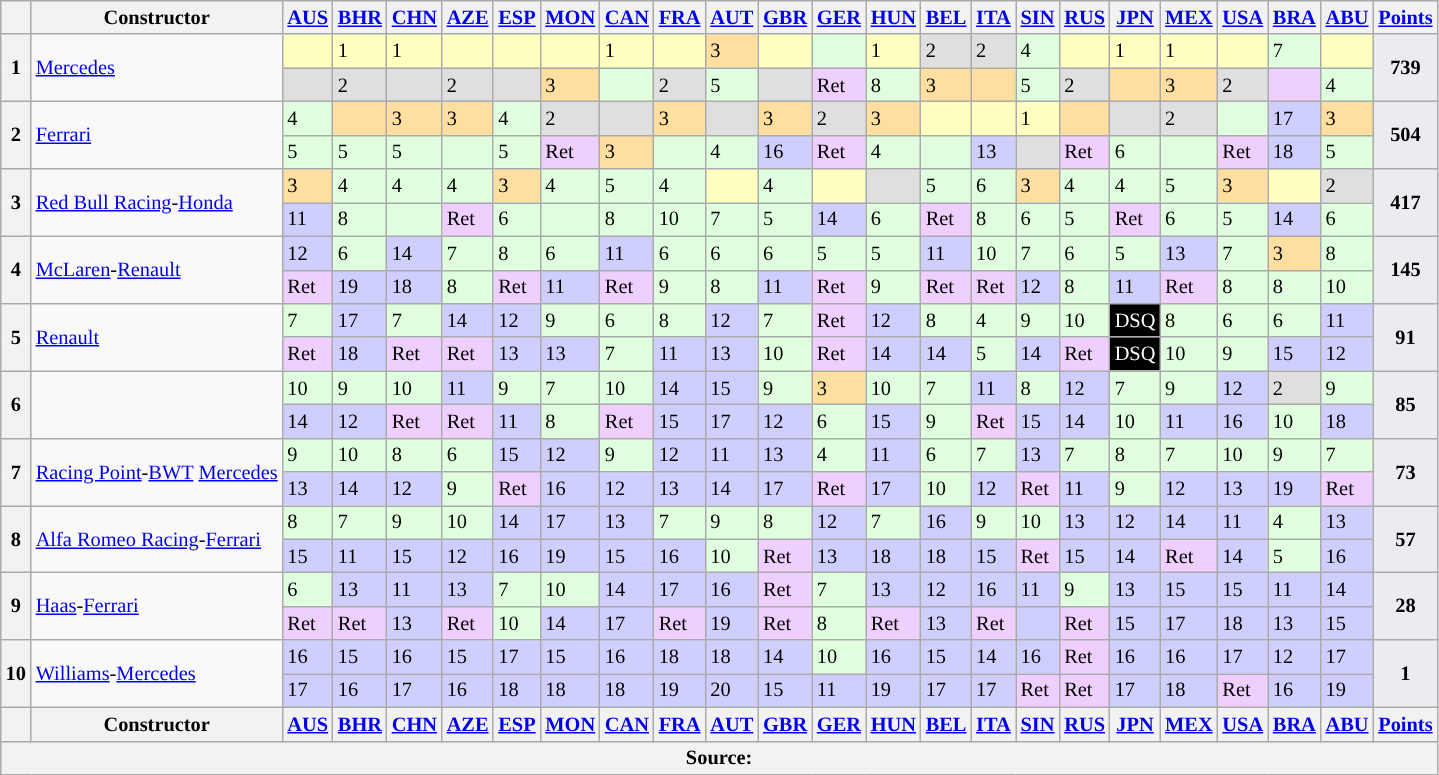<table class="wikitable" style="font-size:85%">
<tr>
<th style="vertical-align:middle"></th>
<th style="vertical-align:middle;background">Constructor</th>
<th style="vertical-align:top"><a href='#'>AUS</a><br></th>
<th style="vertical-align:top"><a href='#'>BHR</a><br></th>
<th style="vertical-align:top"><a href='#'>CHN</a><br></th>
<th style="vertical-align:top"><a href='#'>AZE</a><br></th>
<th style="vertical-align:top"><a href='#'>ESP</a><br></th>
<th style="vertical-align:top"><a href='#'>MON</a><br></th>
<th style="vertical-align:top"><a href='#'>CAN</a><br></th>
<th style="vertical-align:top"><a href='#'>FRA</a><br></th>
<th style="vertical-align:top"><a href='#'>AUT</a><br></th>
<th style="vertical-align:top"><a href='#'>GBR</a><br></th>
<th style="vertical-align:top"><a href='#'>GER</a><br></th>
<th style="vertical-align:top"><a href='#'>HUN</a><br></th>
<th style="vertical-align:top"><a href='#'>BEL</a><br></th>
<th style="vertical-align:top"><a href='#'>ITA</a><br></th>
<th style="vertical-align:top"><a href='#'>SIN</a><br></th>
<th style="vertical-align:top"><a href='#'>RUS</a><br></th>
<th style="vertical-align:top"><a href='#'>JPN</a><br></th>
<th style="vertical-align:top"><a href='#'>MEX</a><br></th>
<th style="vertical-align:top"><a href='#'>USA</a><br></th>
<th style="vertical-align:top"><a href='#'>BRA</a><br></th>
<th style="vertical-align:top"><a href='#'>ABU</a><br></th>
<th style="vertical-align:middle"><a href='#'>Points</a></th>
</tr>
<tr>
<th rowspan="2">1</th>
<td rowspan="2" align="left"> <a href='#'>Mercedes</a></td>
<td style="background-color:#ffffbf"></td>
<td style="background-color:#ffffbf">1</td>
<td style="background-color:#ffffbf">1</td>
<td style="background-color:#ffffbf"></td>
<td style="background-color:#ffffbf"></td>
<td style="background-color:#ffffbf"></td>
<td style="background-color:#ffffbf">1</td>
<td style="background-color:#ffffbf"></td>
<td style="background-color:#ffdf9f">3</td>
<td style="background-color:#ffffbf"></td>
<td style="background-color:#dfffdf"></td>
<td style="background-color:#ffffbf">1</td>
<td style="background-color:#dfdfdf">2</td>
<td style="background-color:#dfdfdf">2</td>
<td style="background-color:#dfffdf">4</td>
<td style="background-color:#ffffbf"></td>
<td style="background-color:#ffffbf">1</td>
<td style="background-color:#ffffbf">1</td>
<td style="background-color:#ffffbf"></td>
<td style="background-color:#dfffdf">7</td>
<td style="background-color:#ffffbf"></td>
<td style="background-color:#EAECF0;text-align:center" rowspan="2"><strong>739</strong></td>
</tr>
<tr>
<td style="background-color:#dfdfdf"></td>
<td style="background-color:#dfdfdf">2</td>
<td style="background-color:#dfdfdf"></td>
<td style="background-color:#dfdfdf">2</td>
<td style="background-color:#dfdfdf"></td>
<td style="background-color:#ffdf9f">3</td>
<td style="background-color:#dfffdf"></td>
<td style="background-color:#dfdfdf">2</td>
<td style="background-color:#dfffdf">5</td>
<td style="background-color:#dfdfdf"></td>
<td style="background-color:#efcfff">Ret</td>
<td style="background-color:#dfffdf">8</td>
<td style="background-color:#ffdf9f">3</td>
<td style="background-color:#ffdf9f"></td>
<td style="background-color:#dfffdf">5</td>
<td style="background-color:#dfdfdf">2</td>
<td style="background-color:#ffdf9f"></td>
<td style="background-color:#ffdf9f">3</td>
<td style="background-color:#dfdfdf">2</td>
<td style="background-color:#efcfff"></td>
<td style="background-color:#dfffdf">4</td>
</tr>
<tr>
<th rowspan="2">2</th>
<td rowspan="2" align="left"> <a href='#'>Ferrari</a></td>
<td style="background-color:#dfffdf">4</td>
<td style="background-color:#ffdf9f"></td>
<td style="background-color:#ffdf9f">3</td>
<td style="background-color:#ffdf9f">3</td>
<td style="background-color:#dfffdf">4</td>
<td style="background-color:#dfdfdf">2</td>
<td style="background-color:#dfdfdf"></td>
<td style="background-color:#ffdf9f">3</td>
<td style="background-color:#dfdfdf"></td>
<td style="background-color:#ffdf9f">3</td>
<td style="background-color:#dfdfdf">2</td>
<td style="background-color:#ffdf9f">3</td>
<td style="background-color:#ffffbf"></td>
<td style="background-color:#ffffbf"></td>
<td style="background-color:#ffffbf">1</td>
<td style="background-color:#ffdf9f"></td>
<td style="background-color:#dfdfdf"></td>
<td style="background-color:#dfdfdf">2</td>
<td style="background-color:#dfffdf"></td>
<td style="background-color:#cfcfff">17</td>
<td style="background-color:#ffdf9f">3</td>
<td style="background-color:#EAECF0;text-align:center" rowspan="2"><strong>504</strong></td>
</tr>
<tr>
<td style="background-color:#dfffdf">5</td>
<td style="background-color:#dfffdf">5</td>
<td style="background-color:#dfffdf">5</td>
<td style="background-color:#dfffdf"></td>
<td style="background-color:#dfffdf">5</td>
<td style="background-color:#efcfff">Ret</td>
<td style="background-color:#ffdf9f">3</td>
<td style="background-color:#dfffdf"></td>
<td style="background-color:#dfffdf">4</td>
<td style="background-color:#cfcfff">16</td>
<td style="background-color:#efcfff">Ret</td>
<td style="background-color:#dfffdf">4</td>
<td style="background-color:#dfffdf"></td>
<td style="background-color:#cfcfff">13</td>
<td style="background-color:#dfdfdf"></td>
<td style="background-color:#efcfff">Ret</td>
<td style="background-color:#dfffdf">6</td>
<td style="background-color:#dfffdf"></td>
<td style="background-color:#efcfff">Ret</td>
<td style="background-color:#cfcfff">18</td>
<td style="background-color:#dfffdf">5</td>
</tr>
<tr>
<th rowspan="2">3</th>
<td rowspan="2" align="left" nowrap> <a href='#'>Red Bull Racing</a>-<a href='#'>Honda</a></td>
<td style="background-color:#ffdf9f">3</td>
<td style="background-color:#dfffdf">4</td>
<td style="background-color:#dfffdf">4</td>
<td style="background-color:#dfffdf">4</td>
<td style="background-color:#ffdf9f">3</td>
<td style="background-color:#dfffdf">4</td>
<td style="background-color:#dfffdf">5</td>
<td style="background-color:#dfffdf">4</td>
<td style="background-color:#ffffbf"></td>
<td style="background-color:#dfffdf">4</td>
<td style="background-color:#ffffbf"></td>
<td style="background-color:#dfdfdf"></td>
<td style="background-color:#dfffdf">5</td>
<td style="background-color:#dfffdf">6</td>
<td style="background-color:#ffdf9f">3</td>
<td style="background-color:#dfffdf">4</td>
<td style="background-color:#dfffdf">4</td>
<td style="background-color:#dfffdf">5</td>
<td style="background-color:#ffdf9f">3</td>
<td style="background-color:#ffffbf"></td>
<td style="background-color:#dfdfdf">2</td>
<td style="background-color:#EAECF0;text-align:center" rowspan="2"><strong>417</strong></td>
</tr>
<tr>
<td style="background-color:#cfcfff">11</td>
<td style="background-color:#dfffdf">8</td>
<td style="background-color:#dfffdf"></td>
<td style="background-color:#efcfff">Ret</td>
<td style="background-color:#dfffdf">6</td>
<td style="background-color:#dfffdf"></td>
<td style="background-color:#dfffdf">8</td>
<td style="background-color:#dfffdf">10</td>
<td style="background-color:#dfffdf">7</td>
<td style="background-color:#dfffdf">5</td>
<td style="background-color:#cfcfff">14</td>
<td style="background-color:#dfffdf">6</td>
<td style="background-color:#efcfff">Ret</td>
<td style="background-color:#dfffdf">8</td>
<td style="background-color:#dfffdf">6</td>
<td style="background-color:#dfffdf">5</td>
<td style="background-color:#efcfff">Ret</td>
<td style="background-color:#dfffdf">6</td>
<td style="background-color:#dfffdf">5</td>
<td style="background-color:#cfcfff">14</td>
<td style="background-color:#dfffdf">6</td>
</tr>
<tr>
<th rowspan="2">4</th>
<td rowspan="2" align="left"> <a href='#'>McLaren</a>-<a href='#'>Renault</a></td>
<td style="background-color:#cfcfff">12</td>
<td style="background-color:#dfffdf">6</td>
<td style="background-color:#cfcfff">14</td>
<td style="background-color:#dfffdf">7</td>
<td style="background-color:#dfffdf">8</td>
<td style="background-color:#dfffdf">6</td>
<td style="background-color:#cfcfff">11</td>
<td style="background-color:#dfffdf">6</td>
<td style="background-color:#dfffdf">6</td>
<td style="background-color:#dfffdf">6</td>
<td style="background-color:#dfffdf">5</td>
<td style="background-color:#dfffdf">5</td>
<td style="background-color:#cfcfff">11</td>
<td style="background-color:#dfffdf">10</td>
<td style="background-color:#dfffdf">7</td>
<td style="background-color:#dfffdf">6</td>
<td style="background-color:#dfffdf">5</td>
<td style="background-color:#cfcfff">13</td>
<td style="background-color:#dfffdf">7</td>
<td style="background-color:#ffdf9f">3</td>
<td style="background-color:#dfffdf">8</td>
<td style="background-color:#EAECF0;text-align:center" rowspan="2"><strong>145</strong></td>
</tr>
<tr>
<td style="background-color:#efcfff">Ret</td>
<td style="background-color:#cfcfff">19</td>
<td style="background-color:#cfcfff">18</td>
<td style="background-color:#dfffdf">8</td>
<td style="background-color:#efcfff">Ret</td>
<td style="background-color:#cfcfff">11</td>
<td style="background-color:#efcfff">Ret</td>
<td style="background-color:#dfffdf">9</td>
<td style="background-color:#dfffdf">8</td>
<td style="background-color:#cfcfff">11</td>
<td style="background-color:#efcfff">Ret</td>
<td style="background-color:#dfffdf">9</td>
<td style="background-color:#efcfff">Ret</td>
<td style="background-color:#efcfff">Ret</td>
<td style="background-color:#cfcfff">12</td>
<td style="background-color:#dfffdf">8</td>
<td style="background-color:#cfcfff">11</td>
<td style="background-color:#efcfff">Ret</td>
<td style="background-color:#dfffdf">8</td>
<td style="background-color:#dfffdf">8</td>
<td style="background-color:#dfffdf">10</td>
</tr>
<tr>
<th rowspan="2">5</th>
<td rowspan="2" align="left"> <a href='#'>Renault</a></td>
<td style="background-color:#dfffdf">7</td>
<td style="background-color:#cfcfff">17</td>
<td style="background-color:#dfffdf">7</td>
<td style="background-color:#cfcfff">14</td>
<td style="background-color:#cfcfff">12</td>
<td style="background-color:#dfffdf">9</td>
<td style="background-color:#dfffdf">6</td>
<td style="background-color:#dfffdf">8</td>
<td style="background-color:#cfcfff">12</td>
<td style="background-color:#dfffdf">7</td>
<td style="background-color:#efcfff">Ret</td>
<td style="background-color:#cfcfff">12</td>
<td style="background-color:#dfffdf">8</td>
<td style="background-color:#dfffdf">4</td>
<td style="background-color:#dfffdf">9</td>
<td style="background-color:#dfffdf">10</td>
<td style="background-color:#000000; color:white">DSQ</td>
<td style="background-color:#dfffdf">8</td>
<td style="background-color:#dfffdf">6</td>
<td style="background-color:#dfffdf">6</td>
<td style="background-color:#cfcfff">11</td>
<td style="background-color:#EAECF0;text-align:center" rowspan="2"><strong>91</strong></td>
</tr>
<tr>
<td style="background-color:#efcfff">Ret</td>
<td style="background-color:#cfcfff">18</td>
<td style="background-color:#efcfff">Ret</td>
<td style="background-color:#efcfff">Ret</td>
<td style="background-color:#cfcfff">13</td>
<td style="background-color:#cfcfff">13</td>
<td style="background-color:#dfffdf">7</td>
<td style="background-color:#cfcfff">11</td>
<td style="background-color:#cfcfff">13</td>
<td style="background-color:#dfffdf">10</td>
<td style="background-color:#efcfff">Ret</td>
<td style="background-color:#cfcfff">14</td>
<td style="background-color:#cfcfff">14</td>
<td style="background-color:#dfffdf">5</td>
<td style="background-color:#cfcfff">14</td>
<td style="background-color:#efcfff">Ret</td>
<td style="background-color:#000000; color:white">DSQ</td>
<td style="background-color:#dfffdf">10</td>
<td style="background-color:#dfffdf">9</td>
<td style="background-color:#cfcfff">15</td>
<td style="background-color:#cfcfff">12</td>
</tr>
<tr>
<th rowspan="2">6</th>
<td rowspan="2" align="left"></td>
<td style="background-color:#dfffdf">10</td>
<td style="background-color:#dfffdf">9</td>
<td style="background-color:#dfffdf">10</td>
<td style="background-color:#cfcfff">11</td>
<td style="background-color:#dfffdf">9</td>
<td style="background-color:#dfffdf">7</td>
<td style="background-color:#dfffdf">10</td>
<td style="background-color:#cfcfff">14</td>
<td style="background-color:#cfcfff">15</td>
<td style="background-color:#dfffdf">9</td>
<td style="background-color:#ffdf9f">3</td>
<td style="background-color:#dfffdf">10</td>
<td style="background-color:#dfffdf">7</td>
<td style="background-color:#cfcfff">11</td>
<td style="background-color:#dfffdf">8</td>
<td style="background-color:#cfcfff">12</td>
<td style="background-color:#dfffdf">7</td>
<td style="background-color:#dfffdf">9</td>
<td style="background-color:#cfcfff">12</td>
<td style="background-color:#dfdfdf">2</td>
<td style="background-color:#dfffdf">9</td>
<td style="background-color:#EAECF0;text-align:center" rowspan="2"><strong>85</strong></td>
</tr>
<tr>
<td style="background-color:#cfcfff">14</td>
<td style="background-color:#cfcfff">12</td>
<td style="background-color:#efcfff">Ret</td>
<td style="background-color:#efcfff">Ret</td>
<td style="background-color:#cfcfff">11</td>
<td style="background-color:#dfffdf">8</td>
<td style="background-color:#efcfff">Ret</td>
<td style="background-color:#cfcfff">15</td>
<td style="background-color:#cfcfff">17</td>
<td style="background-color:#cfcfff">12</td>
<td style="background-color:#dfffdf">6</td>
<td style="background-color:#cfcfff">15</td>
<td style="background-color:#dfffdf">9</td>
<td style="background-color:#efcfff">Ret</td>
<td style="background-color:#cfcfff">15</td>
<td style="background-color:#cfcfff">14</td>
<td style="background-color:#dfffdf">10</td>
<td style="background-color:#cfcfff">11</td>
<td style="background-color:#cfcfff">16</td>
<td style="background-color:#dfffdf">10</td>
<td style="background-color:#cfcfff">18</td>
</tr>
<tr>
<th rowspan="2">7</th>
<td rowspan="2" align="left" nowrap> <a href='#'>Racing Point</a>-<a href='#'>BWT</a> <a href='#'>Mercedes</a></td>
<td style="background-color:#dfffdf">9</td>
<td style="background-color:#dfffdf">10</td>
<td style="background-color:#dfffdf">8</td>
<td style="background-color:#dfffdf">6</td>
<td style="background-color:#cfcfff">15</td>
<td style="background-color:#cfcfff">12</td>
<td style="background-color:#dfffdf">9</td>
<td style="background-color:#cfcfff">12</td>
<td style="background-color:#cfcfff">11</td>
<td style="background-color:#cfcfff">13</td>
<td style="background-color:#dfffdf">4</td>
<td style="background-color:#cfcfff">11</td>
<td style="background-color:#dfffdf">6</td>
<td style="background-color:#dfffdf">7</td>
<td style="background-color:#cfcfff">13</td>
<td style="background-color:#dfffdf">7</td>
<td style="background-color:#dfffdf">8</td>
<td style="background-color:#dfffdf">7</td>
<td style="background-color:#dfffdf">10</td>
<td style="background-color:#dfffdf">9</td>
<td style="background-color:#dfffdf">7</td>
<td style="background-color:#EAECF0;text-align:center" rowspan="2"><strong>73</strong></td>
</tr>
<tr>
<td style="background-color:#cfcfff">13</td>
<td style="background-color:#cfcfff">14</td>
<td style="background-color:#cfcfff">12</td>
<td style="background-color:#dfffdf">9</td>
<td style="background-color:#efcfff">Ret</td>
<td style="background-color:#cfcfff">16</td>
<td style="background-color:#cfcfff">12</td>
<td style="background-color:#cfcfff">13</td>
<td style="background-color:#cfcfff">14</td>
<td style="background-color:#cfcfff">17</td>
<td style="background-color:#efcfff">Ret</td>
<td style="background-color:#cfcfff">17</td>
<td style="background-color:#dfffdf">10</td>
<td style="background-color:#cfcfff">12</td>
<td style="background-color:#efcfff">Ret</td>
<td style="background-color:#cfcfff">11</td>
<td style="background-color:#dfffdf">9</td>
<td style="background-color:#cfcfff">12</td>
<td style="background-color:#cfcfff">13</td>
<td style="background-color:#cfcfff">19</td>
<td style="background-color:#efcfff">Ret</td>
</tr>
<tr>
<th rowspan="2">8</th>
<td rowspan="2" align="left"> <a href='#'>Alfa Romeo Racing</a>-<a href='#'>Ferrari</a></td>
<td style="background-color:#dfffdf">8</td>
<td style="background-color:#dfffdf">7</td>
<td style="background-color:#dfffdf">9</td>
<td style="background-color:#dfffdf">10</td>
<td style="background-color:#cfcfff">14</td>
<td style="background-color:#cfcfff">17</td>
<td style="background-color:#cfcfff">13</td>
<td style="background-color:#dfffdf">7</td>
<td style="background-color:#dfffdf">9</td>
<td style="background-color:#dfffdf">8</td>
<td style="background-color:#cfcfff">12</td>
<td style="background-color:#dfffdf">7</td>
<td style="background-color:#cfcfff">16</td>
<td style="background-color:#dfffdf">9</td>
<td style="background-color:#dfffdf">10</td>
<td style="background-color:#cfcfff">13</td>
<td style="background-color:#cfcfff">12</td>
<td style="background-color:#cfcfff">14</td>
<td style="background-color:#cfcfff">11</td>
<td style="background-color:#dfffdf">4</td>
<td style="background-color:#cfcfff">13</td>
<td style="background-color:#EAECF0;text-align:center" rowspan="2"><strong>57</strong></td>
</tr>
<tr>
<td style="background-color:#cfcfff">15</td>
<td style="background-color:#cfcfff">11</td>
<td style="background-color:#cfcfff">15</td>
<td style="background-color:#cfcfff">12</td>
<td style="background-color:#cfcfff">16</td>
<td style="background-color:#cfcfff">19</td>
<td style="background-color:#cfcfff">15</td>
<td style="background-color:#cfcfff">16</td>
<td style="background-color:#dfffdf">10</td>
<td style="background-color:#efcfff">Ret</td>
<td style="background-color:#cfcfff">13</td>
<td style="background-color:#cfcfff">18</td>
<td style="background-color:#cfcfff">18</td>
<td style="background-color:#cfcfff">15</td>
<td style="background-color:#efcfff">Ret</td>
<td style="background-color:#cfcfff">15</td>
<td style="background-color:#cfcfff">14</td>
<td style="background-color:#efcfff">Ret</td>
<td style="background-color:#cfcfff">14</td>
<td style="background-color:#dfffdf">5</td>
<td style="background-color:#cfcfff">16</td>
</tr>
<tr>
<th rowspan="2">9</th>
<td rowspan="2" align="left"> <a href='#'>Haas</a>-<a href='#'>Ferrari</a></td>
<td style="background-color:#dfffdf">6</td>
<td style="background-color:#cfcfff">13</td>
<td style="background-color:#cfcfff">11</td>
<td style="background-color:#cfcfff">13</td>
<td style="background-color:#dfffdf">7</td>
<td style="background-color:#dfffdf">10</td>
<td style="background-color:#cfcfff">14</td>
<td style="background-color:#cfcfff">17</td>
<td style="background-color:#cfcfff">16</td>
<td style="background-color:#efcfff">Ret</td>
<td style="background-color:#dfffdf">7</td>
<td style="background-color:#cfcfff">13</td>
<td style="background-color:#cfcfff">12</td>
<td style="background-color:#cfcfff">16</td>
<td style="background-color:#cfcfff">11</td>
<td style="background-color:#dfffdf">9</td>
<td style="background-color:#cfcfff">13</td>
<td style="background-color:#cfcfff">15</td>
<td style="background-color:#cfcfff">15</td>
<td style="background-color:#cfcfff">11</td>
<td style="background-color:#cfcfff">14</td>
<td style="background-color:#EAECF0;text-align:center" rowspan="2"><strong>28</strong></td>
</tr>
<tr>
<td style="background-color:#efcfff">Ret</td>
<td style="background-color:#efcfff">Ret</td>
<td style="background-color:#cfcfff">13</td>
<td style="background-color:#efcfff">Ret</td>
<td style="background-color:#dfffdf">10</td>
<td style="background-color:#cfcfff">14</td>
<td style="background-color:#cfcfff">17</td>
<td style="background-color:#efcfff">Ret</td>
<td style="background-color:#cfcfff">19</td>
<td style="background-color:#efcfff">Ret</td>
<td style="background-color:#dfffdf">8</td>
<td style="background-color:#efcfff">Ret</td>
<td style="background-color:#cfcfff">13</td>
<td style="background-color:#efcfff">Ret</td>
<td style="background-color:#cfcfff"></td>
<td style="background-color:#efcfff">Ret</td>
<td style="background-color:#cfcfff">15</td>
<td style="background-color:#cfcfff">17</td>
<td style="background-color:#cfcfff">18</td>
<td style="background-color:#cfcfff">13</td>
<td style="background-color:#cfcfff">15</td>
</tr>
<tr>
<th rowspan="2">10</th>
<td rowspan="2" align="left"> <a href='#'>Williams</a>-<a href='#'>Mercedes</a></td>
<td style="background-color:#cfcfff">16</td>
<td style="background-color:#cfcfff">15</td>
<td style="background-color:#cfcfff">16</td>
<td style="background-color:#cfcfff">15</td>
<td style="background-color:#cfcfff">17</td>
<td style="background-color:#cfcfff">15</td>
<td style="background-color:#cfcfff">16</td>
<td style="background-color:#cfcfff">18</td>
<td style="background-color:#cfcfff">18</td>
<td style="background-color:#cfcfff">14</td>
<td style="background-color:#dfffdf">10</td>
<td style="background-color:#cfcfff">16</td>
<td style="background-color:#cfcfff">15</td>
<td style="background-color:#cfcfff">14</td>
<td style="background-color:#cfcfff">16</td>
<td style="background-color:#efcfff">Ret</td>
<td style="background-color:#cfcfff">16</td>
<td style="background-color:#cfcfff">16</td>
<td style="background-color:#cfcfff">17</td>
<td style="background-color:#cfcfff">12</td>
<td style="background-color:#cfcfff">17</td>
<td style="background-color:#EAECF0;text-align:center" rowspan="2"><strong>1</strong></td>
</tr>
<tr>
<td style="background-color:#cfcfff">17</td>
<td style="background-color:#cfcfff">16</td>
<td style="background-color:#cfcfff">17</td>
<td style="background-color:#cfcfff">16</td>
<td style="background-color:#cfcfff">18</td>
<td style="background-color:#cfcfff">18</td>
<td style="background-color:#cfcfff">18</td>
<td style="background-color:#cfcfff">19</td>
<td style="background-color:#cfcfff">20</td>
<td style="background-color:#cfcfff">15</td>
<td style="background-color:#cfcfff">11</td>
<td style="background-color:#cfcfff">19</td>
<td style="background-color:#cfcfff">17</td>
<td style="background-color:#cfcfff">17</td>
<td style="background-color:#efcfff">Ret</td>
<td style="background-color:#efcfff">Ret</td>
<td style="background-color:#cfcfff">17</td>
<td style="background-color:#cfcfff">18</td>
<td style="background-color:#efcfff">Ret</td>
<td style="background-color:#cfcfff">16</td>
<td style="background-color:#cfcfff">19</td>
</tr>
<tr>
<th style="vertical-align:middle"></th>
<th style="vertical-align:middle">Constructor</th>
<th style="vertical-align:top"><a href='#'>AUS</a><br></th>
<th style="vertical-align:top"><a href='#'>BHR</a><br></th>
<th style="vertical-align:top"><a href='#'>CHN</a><br></th>
<th style="vertical-align:top"><a href='#'>AZE</a><br></th>
<th style="vertical-align:top"><a href='#'>ESP</a><br></th>
<th style="vertical-align:top"><a href='#'>MON</a><br></th>
<th style="vertical-align:top"><a href='#'>CAN</a><br></th>
<th style="vertical-align:top"><a href='#'>FRA</a><br></th>
<th style="vertical-align:top"><a href='#'>AUT</a><br></th>
<th style="vertical-align:top"><a href='#'>GBR</a><br></th>
<th style="vertical-align:top"><a href='#'>GER</a><br></th>
<th style="vertical-align:top"><a href='#'>HUN</a><br></th>
<th style="vertical-align:top"><a href='#'>BEL</a><br></th>
<th style="vertical-align:top"><a href='#'>ITA</a><br></th>
<th style="vertical-align:top"><a href='#'>SIN</a><br></th>
<th style="vertical-align:top"><a href='#'>RUS</a><br></th>
<th style="vertical-align:top"><a href='#'>JPN</a><br></th>
<th style="vertical-align:top"><a href='#'>MEX</a><br></th>
<th style="vertical-align:top"><a href='#'>USA</a><br></th>
<th style="vertical-align:top"><a href='#'>BRA</a><br></th>
<th style="vertical-align:top"><a href='#'>ABU</a><br></th>
<th style="vertical-align:middle"><a href='#'>Points</a></th>
</tr>
<tr>
<th colspan=24>Source:</th>
</tr>
</table>
